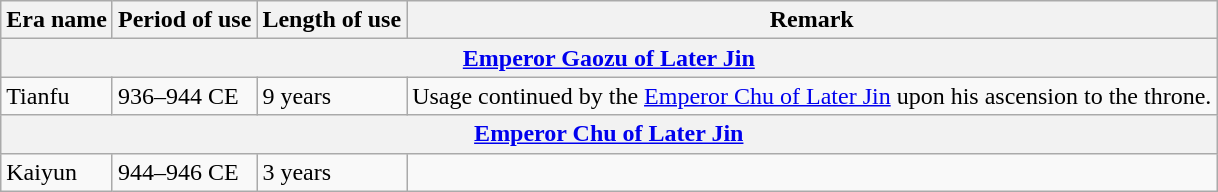<table class="wikitable">
<tr>
<th>Era name</th>
<th>Period of use</th>
<th>Length of use</th>
<th>Remark</th>
</tr>
<tr>
<th colspan="4"><a href='#'>Emperor Gaozu of Later Jin</a><br></th>
</tr>
<tr>
<td>Tianfu<br></td>
<td>936–944 CE</td>
<td>9 years</td>
<td>Usage continued by the <a href='#'>Emperor Chu of Later Jin</a> upon his ascension to the throne. </td>
</tr>
<tr>
<th colspan="4"><a href='#'>Emperor Chu of Later Jin</a><br></th>
</tr>
<tr>
<td>Kaiyun<br></td>
<td>944–946 CE</td>
<td>3 years</td>
<td></td>
</tr>
</table>
